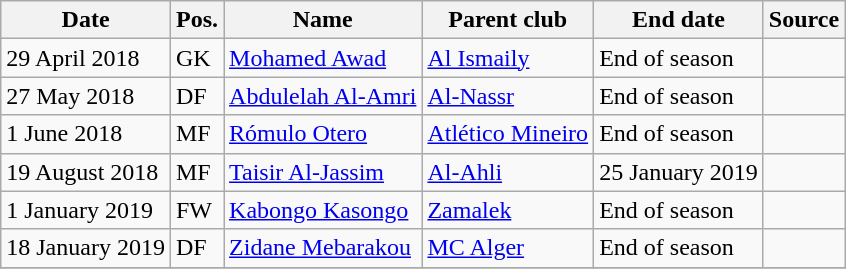<table class="wikitable" style="text-align:left">
<tr>
<th>Date</th>
<th>Pos.</th>
<th>Name</th>
<th>Parent club</th>
<th>End date</th>
<th>Source</th>
</tr>
<tr>
<td>29 April 2018</td>
<td>GK</td>
<td> <a href='#'>Mohamed Awad</a></td>
<td> <a href='#'>Al Ismaily</a></td>
<td>End of season</td>
<td></td>
</tr>
<tr>
<td>27 May 2018</td>
<td>DF</td>
<td> <a href='#'>Abdulelah Al-Amri</a></td>
<td> <a href='#'>Al-Nassr</a></td>
<td>End of season</td>
<td></td>
</tr>
<tr>
<td>1 June 2018</td>
<td>MF</td>
<td> <a href='#'>Rómulo Otero</a></td>
<td> <a href='#'>Atlético Mineiro</a></td>
<td>End of season</td>
<td></td>
</tr>
<tr>
<td>19 August 2018</td>
<td>MF</td>
<td> <a href='#'>Taisir Al-Jassim</a></td>
<td> <a href='#'>Al-Ahli</a></td>
<td>25 January 2019</td>
<td></td>
</tr>
<tr>
<td>1 January 2019</td>
<td>FW</td>
<td> <a href='#'>Kabongo Kasongo</a></td>
<td> <a href='#'>Zamalek</a></td>
<td>End of season</td>
<td></td>
</tr>
<tr>
<td>18 January 2019</td>
<td>DF</td>
<td> <a href='#'>Zidane Mebarakou</a></td>
<td> <a href='#'>MC Alger</a></td>
<td>End of season</td>
<td></td>
</tr>
<tr>
</tr>
</table>
